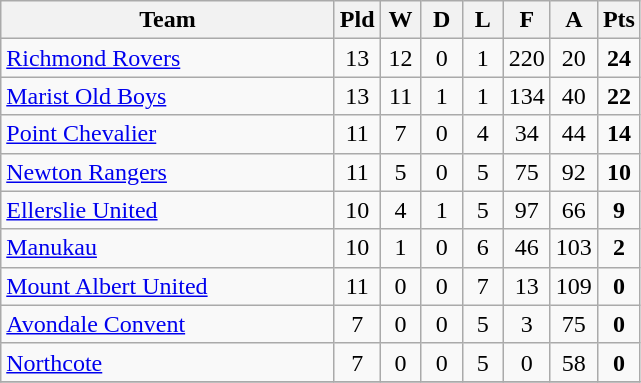<table class="wikitable" style="text-align:center;">
<tr>
<th width=215>Team</th>
<th width=20 abbr="Played">Pld</th>
<th width=20 abbr="Won">W</th>
<th width=20 abbr="Drawn">D</th>
<th width=20 abbr="Lost">L</th>
<th width=20 abbr="For">F</th>
<th width=20 abbr="Against">A</th>
<th width=20 abbr="Points">Pts</th>
</tr>
<tr>
<td style="text-align:left;"><a href='#'>Richmond Rovers</a></td>
<td>13</td>
<td>12</td>
<td>0</td>
<td>1</td>
<td>220</td>
<td>20</td>
<td><strong>24</strong></td>
</tr>
<tr>
<td style="text-align:left;"><a href='#'>Marist Old Boys</a></td>
<td>13</td>
<td>11</td>
<td>1</td>
<td>1</td>
<td>134</td>
<td>40</td>
<td><strong>22</strong></td>
</tr>
<tr>
<td style="text-align:left;"><a href='#'>Point Chevalier</a></td>
<td>11</td>
<td>7</td>
<td>0</td>
<td>4</td>
<td>34</td>
<td>44</td>
<td><strong>14</strong></td>
</tr>
<tr>
<td style="text-align:left;"><a href='#'>Newton Rangers</a></td>
<td>11</td>
<td>5</td>
<td>0</td>
<td>5</td>
<td>75</td>
<td>92</td>
<td><strong>10</strong></td>
</tr>
<tr>
<td style="text-align:left;"><a href='#'>Ellerslie United</a></td>
<td>10</td>
<td>4</td>
<td>1</td>
<td>5</td>
<td>97</td>
<td>66</td>
<td><strong>9</strong></td>
</tr>
<tr>
<td style="text-align:left;"><a href='#'>Manukau</a></td>
<td>10</td>
<td>1</td>
<td>0</td>
<td>6</td>
<td>46</td>
<td>103</td>
<td><strong>2</strong></td>
</tr>
<tr>
<td style="text-align:left;"><a href='#'>Mount Albert United</a></td>
<td>11</td>
<td>0</td>
<td>0</td>
<td>7</td>
<td>13</td>
<td>109</td>
<td><strong>0</strong></td>
</tr>
<tr>
<td style="text-align:left;"><a href='#'>Avondale Convent</a></td>
<td>7</td>
<td>0</td>
<td>0</td>
<td>5</td>
<td>3</td>
<td>75</td>
<td><strong>0</strong></td>
</tr>
<tr>
<td style="text-align:left;"><a href='#'>Northcote</a></td>
<td>7</td>
<td>0</td>
<td>0</td>
<td>5</td>
<td>0</td>
<td>58</td>
<td><strong>0</strong></td>
</tr>
<tr>
</tr>
</table>
